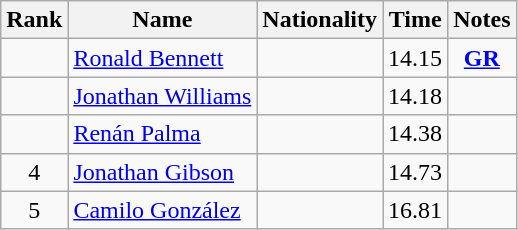<table class="wikitable sortable" style="text-align:center">
<tr>
<th>Rank</th>
<th>Name</th>
<th>Nationality</th>
<th>Time</th>
<th>Notes</th>
</tr>
<tr>
<td></td>
<td align=left><a href='#'>Ronald Bennett</a></td>
<td align=left></td>
<td>14.15</td>
<td><strong><a href='#'>GR</a></strong></td>
</tr>
<tr>
<td></td>
<td align=left><a href='#'>Jonathan Williams</a></td>
<td align=left></td>
<td>14.18</td>
<td></td>
</tr>
<tr>
<td></td>
<td align=left><a href='#'>Renán Palma</a></td>
<td align=left></td>
<td>14.38</td>
<td></td>
</tr>
<tr>
<td>4</td>
<td align=left><a href='#'>Jonathan Gibson</a></td>
<td align=left></td>
<td>14.73</td>
<td></td>
</tr>
<tr>
<td>5</td>
<td align=left><a href='#'>Camilo González</a></td>
<td align=left></td>
<td>16.81</td>
<td></td>
</tr>
</table>
